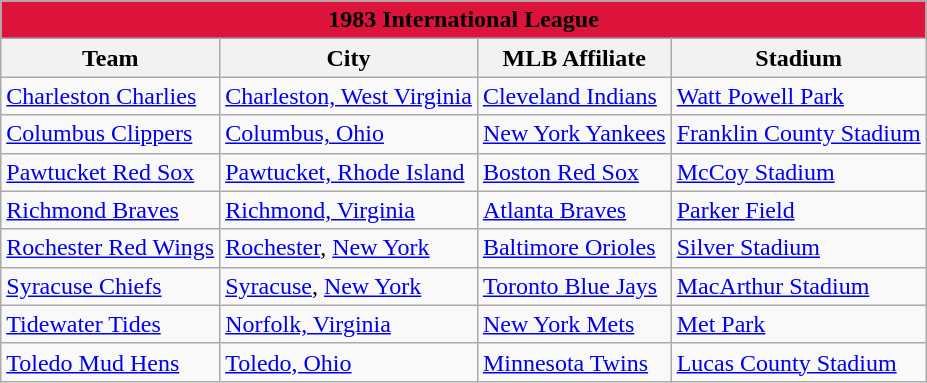<table class="wikitable" style="width:auto">
<tr>
<td bgcolor="#DC143C" align="center" colspan="7"><strong><span>1983 International League</span></strong></td>
</tr>
<tr>
<th>Team</th>
<th>City</th>
<th>MLB Affiliate</th>
<th>Stadium</th>
</tr>
<tr>
<td><a href='#'>Charleston Charlies</a></td>
<td><a href='#'>Charleston, West Virginia</a></td>
<td><a href='#'>Cleveland Indians</a></td>
<td><a href='#'>Watt Powell Park</a></td>
</tr>
<tr>
<td><a href='#'>Columbus Clippers</a></td>
<td><a href='#'>Columbus, Ohio</a></td>
<td><a href='#'>New York Yankees</a></td>
<td><a href='#'>Franklin County Stadium</a></td>
</tr>
<tr>
<td><a href='#'>Pawtucket Red Sox</a></td>
<td><a href='#'>Pawtucket, Rhode Island</a></td>
<td><a href='#'>Boston Red Sox</a></td>
<td><a href='#'>McCoy Stadium</a></td>
</tr>
<tr>
<td><a href='#'>Richmond Braves</a></td>
<td><a href='#'>Richmond, Virginia</a></td>
<td><a href='#'>Atlanta Braves</a></td>
<td><a href='#'>Parker Field</a></td>
</tr>
<tr>
<td><a href='#'>Rochester Red Wings</a></td>
<td><a href='#'>Rochester</a>, <a href='#'>New York</a></td>
<td><a href='#'>Baltimore Orioles</a></td>
<td><a href='#'>Silver Stadium</a></td>
</tr>
<tr>
<td><a href='#'>Syracuse Chiefs</a></td>
<td><a href='#'>Syracuse</a>, <a href='#'>New York</a></td>
<td><a href='#'>Toronto Blue Jays</a></td>
<td><a href='#'>MacArthur Stadium</a></td>
</tr>
<tr>
<td><a href='#'>Tidewater Tides</a></td>
<td><a href='#'>Norfolk, Virginia</a></td>
<td><a href='#'>New York Mets</a></td>
<td><a href='#'>Met Park</a></td>
</tr>
<tr>
<td><a href='#'>Toledo Mud Hens</a></td>
<td><a href='#'>Toledo, Ohio</a></td>
<td><a href='#'>Minnesota Twins</a></td>
<td><a href='#'>Lucas County Stadium</a></td>
</tr>
</table>
